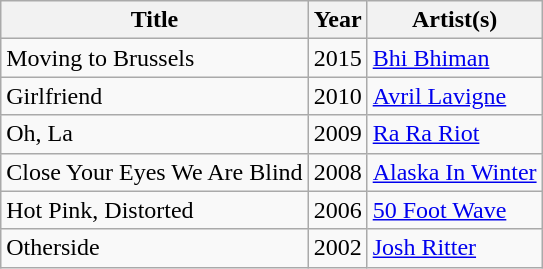<table class="wikitable">
<tr>
<th>Title</th>
<th>Year</th>
<th>Artist(s)</th>
</tr>
<tr>
<td>Moving to Brussels </td>
<td>2015</td>
<td><a href='#'>Bhi Bhiman</a></td>
</tr>
<tr>
<td>Girlfriend </td>
<td>2010</td>
<td><a href='#'>Avril Lavigne</a></td>
</tr>
<tr>
<td>Oh, La</td>
<td>2009</td>
<td><a href='#'>Ra Ra Riot</a></td>
</tr>
<tr>
<td>Close Your Eyes We Are Blind </td>
<td>2008</td>
<td><a href='#'>Alaska In Winter</a></td>
</tr>
<tr>
<td>Hot Pink, Distorted </td>
<td>2006</td>
<td><a href='#'>50 Foot Wave</a></td>
</tr>
<tr>
<td>Otherside</td>
<td>2002</td>
<td><a href='#'>Josh Ritter</a></td>
</tr>
</table>
